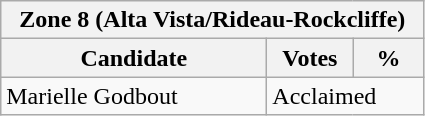<table class="wikitable">
<tr>
<th colspan="3">Zone 8 (Alta Vista/Rideau-Rockcliffe)</th>
</tr>
<tr>
<th style="width: 170px">Candidate</th>
<th style="width: 50px">Votes</th>
<th style="width: 40px">%</th>
</tr>
<tr>
<td>Marielle Godbout</td>
<td colspan="2">Acclaimed</td>
</tr>
</table>
